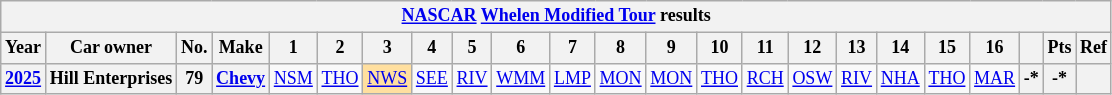<table class="wikitable" style="text-align:center; font-size:75%">
<tr>
<th colspan=38><a href='#'>NASCAR</a> <a href='#'>Whelen Modified Tour</a> results</th>
</tr>
<tr>
<th>Year</th>
<th>Car owner</th>
<th>No.</th>
<th>Make</th>
<th>1</th>
<th>2</th>
<th>3</th>
<th>4</th>
<th>5</th>
<th>6</th>
<th>7</th>
<th>8</th>
<th>9</th>
<th>10</th>
<th>11</th>
<th>12</th>
<th>13</th>
<th>14</th>
<th>15</th>
<th>16</th>
<th></th>
<th>Pts</th>
<th>Ref</th>
</tr>
<tr>
<th><a href='#'>2025</a></th>
<th>Hill Enterprises</th>
<th>79</th>
<th><a href='#'>Chevy</a></th>
<td><a href='#'>NSM</a></td>
<td><a href='#'>THO</a></td>
<td style="background:#FFDF9F;"><a href='#'>NWS</a><br></td>
<td><a href='#'>SEE</a></td>
<td><a href='#'>RIV</a></td>
<td><a href='#'>WMM</a></td>
<td><a href='#'>LMP</a></td>
<td><a href='#'>MON</a></td>
<td><a href='#'>MON</a></td>
<td><a href='#'>THO</a></td>
<td><a href='#'>RCH</a></td>
<td><a href='#'>OSW</a></td>
<td><a href='#'>RIV</a></td>
<td><a href='#'>NHA</a></td>
<td><a href='#'>THO</a></td>
<td><a href='#'>MAR</a></td>
<th>-*</th>
<th>-*</th>
<th></th>
</tr>
</table>
